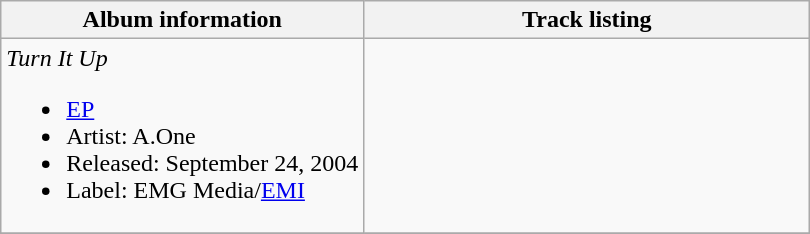<table class=wikitable>
<tr>
<th>Album information</th>
<th align="center" width="290px">Track listing</th>
</tr>
<tr>
<td><em>Turn It Up</em><br><ul><li><a href='#'>EP</a></li><li>Artist: A.One</li><li>Released: September 24, 2004</li><li>Label: EMG Media/<a href='#'>EMI</a></li></ul></td>
<td style="font-size: 85%;"></td>
</tr>
<tr>
</tr>
</table>
